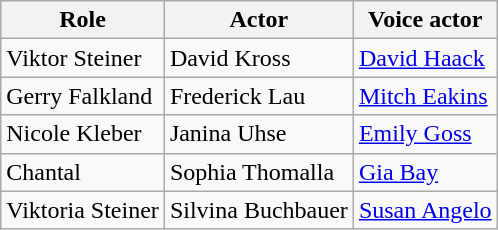<table class="wikitable">
<tr>
<th>Role</th>
<th>Actor</th>
<th>Voice actor</th>
</tr>
<tr>
<td>Viktor Steiner</td>
<td>David Kross</td>
<td><a href='#'>David Haack</a></td>
</tr>
<tr>
<td>Gerry Falkland</td>
<td>Frederick Lau</td>
<td><a href='#'>Mitch Eakins</a></td>
</tr>
<tr>
<td>Nicole Kleber</td>
<td>Janina Uhse</td>
<td><a href='#'>Emily Goss</a></td>
</tr>
<tr>
<td>Chantal</td>
<td>Sophia Thomalla</td>
<td><a href='#'>Gia Bay</a></td>
</tr>
<tr>
<td>Viktoria Steiner</td>
<td>Silvina Buchbauer</td>
<td><a href='#'>Susan Angelo</a></td>
</tr>
</table>
